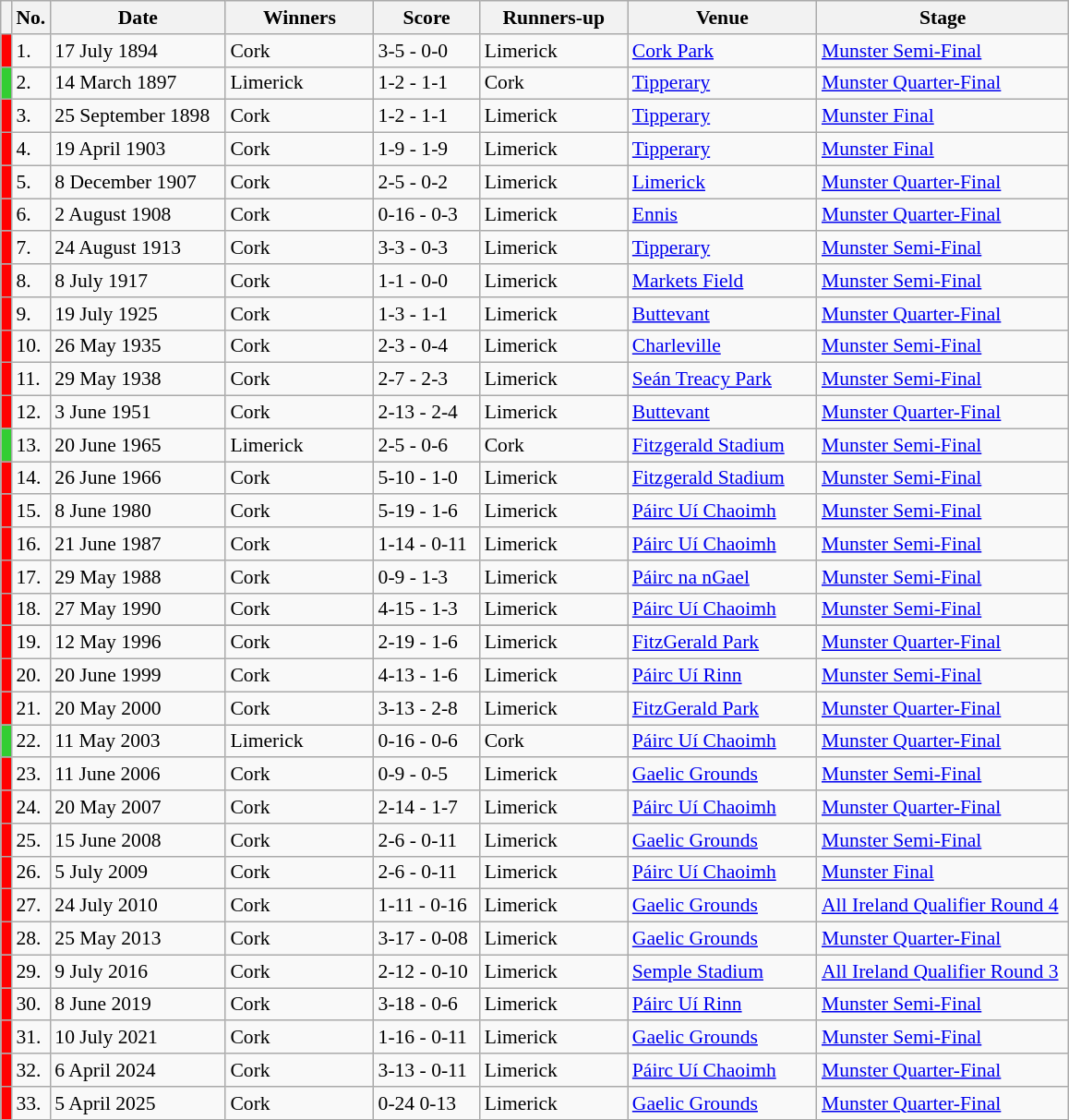<table class="wikitable" style="font-size:90%">
<tr>
<th width=1></th>
<th width=5>No.</th>
<th width=120>Date</th>
<th width=100>Winners</th>
<th width=70>Score</th>
<th width=100>Runners-up</th>
<th width=130>Venue</th>
<th width=175>Stage</th>
</tr>
<tr>
<td style="background-color:#FF0000"></td>
<td>1.</td>
<td>17 July 1894</td>
<td>Cork</td>
<td>3-5 - 0-0</td>
<td>Limerick</td>
<td><a href='#'>Cork Park</a></td>
<td><a href='#'>Munster Semi-Final</a></td>
</tr>
<tr>
<td style="background-color:#32CD32"></td>
<td>2.</td>
<td>14 March 1897</td>
<td>Limerick</td>
<td>1-2 - 1-1</td>
<td>Cork</td>
<td><a href='#'>Tipperary</a></td>
<td><a href='#'>Munster Quarter-Final</a></td>
</tr>
<tr>
<td style="background-color:#FF0000"></td>
<td>3.</td>
<td>25 September 1898</td>
<td>Cork</td>
<td>1-2 - 1-1</td>
<td>Limerick</td>
<td><a href='#'>Tipperary</a></td>
<td><a href='#'>Munster Final</a></td>
</tr>
<tr>
<td style="background-color:#FF0000"></td>
<td>4.</td>
<td>19 April 1903</td>
<td>Cork</td>
<td>1-9 - 1-9</td>
<td>Limerick</td>
<td><a href='#'>Tipperary</a></td>
<td><a href='#'>Munster Final</a></td>
</tr>
<tr>
<td style="background-color:#FF0000"></td>
<td>5.</td>
<td>8 December 1907</td>
<td>Cork</td>
<td>2-5 - 0-2</td>
<td>Limerick</td>
<td><a href='#'>Limerick</a></td>
<td><a href='#'>Munster Quarter-Final</a></td>
</tr>
<tr>
<td style="background-color:#FF0000"></td>
<td>6.</td>
<td>2 August 1908</td>
<td>Cork</td>
<td>0-16 - 0-3</td>
<td>Limerick</td>
<td><a href='#'>Ennis</a></td>
<td><a href='#'>Munster Quarter-Final</a></td>
</tr>
<tr>
<td style="background-color:#FF0000"></td>
<td>7.</td>
<td>24 August 1913</td>
<td>Cork</td>
<td>3-3 - 0-3</td>
<td>Limerick</td>
<td><a href='#'>Tipperary</a></td>
<td><a href='#'>Munster Semi-Final</a></td>
</tr>
<tr>
<td style="background-color:#FF0000"></td>
<td>8.</td>
<td>8 July 1917</td>
<td>Cork</td>
<td>1-1 - 0-0</td>
<td>Limerick</td>
<td><a href='#'>Markets Field</a></td>
<td><a href='#'>Munster Semi-Final</a></td>
</tr>
<tr>
<td style="background-color:#FF0000"></td>
<td>9.</td>
<td>19 July 1925</td>
<td>Cork</td>
<td>1-3 - 1-1</td>
<td>Limerick</td>
<td><a href='#'>Buttevant</a></td>
<td><a href='#'>Munster Quarter-Final</a></td>
</tr>
<tr>
<td style="background-color:#FF0000"></td>
<td>10.</td>
<td>26 May 1935</td>
<td>Cork</td>
<td>2-3 - 0-4</td>
<td>Limerick</td>
<td><a href='#'>Charleville</a></td>
<td><a href='#'>Munster Semi-Final</a></td>
</tr>
<tr>
<td style="background-color:#FF0000"></td>
<td>11.</td>
<td>29 May 1938</td>
<td>Cork</td>
<td>2-7 - 2-3</td>
<td>Limerick</td>
<td><a href='#'>Seán Treacy Park</a></td>
<td><a href='#'>Munster Semi-Final</a></td>
</tr>
<tr>
<td style="background-color:#FF0000"></td>
<td>12.</td>
<td>3 June 1951</td>
<td>Cork</td>
<td>2-13 - 2-4</td>
<td>Limerick</td>
<td><a href='#'>Buttevant</a></td>
<td><a href='#'>Munster Quarter-Final</a></td>
</tr>
<tr>
<td style="background-color:#32CD32"></td>
<td>13.</td>
<td>20 June 1965</td>
<td>Limerick</td>
<td>2-5 - 0-6</td>
<td>Cork</td>
<td><a href='#'>Fitzgerald Stadium</a></td>
<td><a href='#'>Munster Semi-Final</a></td>
</tr>
<tr>
<td style="background-color:#FF0000"></td>
<td>14.</td>
<td>26 June 1966</td>
<td>Cork</td>
<td>5-10 - 1-0</td>
<td>Limerick</td>
<td><a href='#'>Fitzgerald Stadium</a></td>
<td><a href='#'>Munster Semi-Final</a></td>
</tr>
<tr>
<td style="background-color:#FF0000"></td>
<td>15.</td>
<td>8 June 1980</td>
<td>Cork</td>
<td>5-19 - 1-6</td>
<td>Limerick</td>
<td><a href='#'>Páirc Uí Chaoimh</a></td>
<td><a href='#'>Munster Semi-Final</a></td>
</tr>
<tr>
<td style="background-color:#FF0000"></td>
<td>16.</td>
<td>21 June 1987</td>
<td>Cork</td>
<td>1-14 - 0-11</td>
<td>Limerick</td>
<td><a href='#'>Páirc Uí Chaoimh</a></td>
<td><a href='#'>Munster Semi-Final</a></td>
</tr>
<tr>
<td style="background-color:#FF0000"></td>
<td>17.</td>
<td>29 May 1988</td>
<td>Cork</td>
<td>0-9 - 1-3</td>
<td>Limerick</td>
<td><a href='#'>Páirc na nGael</a></td>
<td><a href='#'>Munster Semi-Final</a></td>
</tr>
<tr>
<td style="background-color:#FF0000"></td>
<td>18.</td>
<td>27 May 1990</td>
<td>Cork</td>
<td>4-15 - 1-3</td>
<td>Limerick</td>
<td><a href='#'>Páirc Uí Chaoimh</a></td>
<td><a href='#'>Munster Semi-Final</a></td>
</tr>
<tr>
</tr>
<tr>
<td style="background-color:#FF0000"></td>
<td>19.</td>
<td>12 May 1996</td>
<td>Cork</td>
<td>2-19 - 1-6</td>
<td>Limerick</td>
<td><a href='#'>FitzGerald Park</a></td>
<td><a href='#'>Munster Quarter-Final</a></td>
</tr>
<tr>
<td style="background-color:#FF0000"></td>
<td>20.</td>
<td>20 June 1999</td>
<td>Cork</td>
<td>4-13 - 1-6</td>
<td>Limerick</td>
<td><a href='#'>Páirc Uí Rinn</a></td>
<td><a href='#'>Munster Semi-Final</a></td>
</tr>
<tr>
<td style="background-color:#FF0000"></td>
<td>21.</td>
<td>20 May 2000</td>
<td>Cork</td>
<td>3-13 - 2-8</td>
<td>Limerick</td>
<td><a href='#'>FitzGerald Park</a></td>
<td><a href='#'>Munster Quarter-Final</a></td>
</tr>
<tr>
<td style="background-color:#32CD32"></td>
<td>22.</td>
<td>11 May 2003</td>
<td>Limerick</td>
<td>0-16 - 0-6</td>
<td>Cork</td>
<td><a href='#'>Páirc Uí Chaoimh</a></td>
<td><a href='#'>Munster Quarter-Final</a></td>
</tr>
<tr>
<td style="background-color:#FF0000"></td>
<td>23.</td>
<td>11 June 2006</td>
<td>Cork</td>
<td>0-9 - 0-5</td>
<td>Limerick</td>
<td><a href='#'>Gaelic Grounds</a></td>
<td><a href='#'>Munster Semi-Final</a></td>
</tr>
<tr>
<td style="background-color:#FF0000"></td>
<td>24.</td>
<td>20 May 2007</td>
<td>Cork</td>
<td>2-14 - 1-7</td>
<td>Limerick</td>
<td><a href='#'>Páirc Uí Chaoimh</a></td>
<td><a href='#'>Munster Quarter-Final</a></td>
</tr>
<tr>
<td style="background-color:#FF0000"></td>
<td>25.</td>
<td>15 June 2008</td>
<td>Cork</td>
<td>2-6 - 0-11</td>
<td>Limerick</td>
<td><a href='#'>Gaelic Grounds</a></td>
<td><a href='#'>Munster Semi-Final</a></td>
</tr>
<tr>
<td style="background-color:#FF0000"></td>
<td>26.</td>
<td>5 July 2009</td>
<td>Cork</td>
<td>2-6 - 0-11</td>
<td>Limerick</td>
<td><a href='#'>Páirc Uí Chaoimh</a></td>
<td><a href='#'>Munster Final</a></td>
</tr>
<tr>
<td style="background-color:#FF0000"></td>
<td>27.</td>
<td>24 July 2010</td>
<td>Cork</td>
<td>1-11 - 0-16</td>
<td>Limerick</td>
<td><a href='#'>Gaelic Grounds</a></td>
<td><a href='#'>All Ireland Qualifier Round 4</a></td>
</tr>
<tr>
<td style="background-color:#FF0000"></td>
<td>28.</td>
<td>25 May 2013</td>
<td>Cork</td>
<td>3-17 - 0-08</td>
<td>Limerick</td>
<td><a href='#'>Gaelic Grounds</a></td>
<td><a href='#'>Munster Quarter-Final</a></td>
</tr>
<tr>
<td style="background-color:#FF0000"></td>
<td>29.</td>
<td>9 July 2016</td>
<td>Cork</td>
<td>2-12 - 0-10</td>
<td>Limerick</td>
<td><a href='#'>Semple Stadium</a></td>
<td><a href='#'>All Ireland Qualifier Round 3</a></td>
</tr>
<tr>
<td style="background-color:#FF0000"></td>
<td>30.</td>
<td>8 June 2019</td>
<td>Cork</td>
<td>3-18 - 0-6</td>
<td>Limerick</td>
<td><a href='#'>Páirc Uí Rinn</a></td>
<td><a href='#'>Munster Semi-Final</a></td>
</tr>
<tr>
<td style="background-color:#FF0000"></td>
<td>31.</td>
<td>10 July 2021</td>
<td>Cork</td>
<td>1-16 - 0-11</td>
<td>Limerick</td>
<td><a href='#'>Gaelic Grounds</a></td>
<td><a href='#'>Munster Semi-Final</a></td>
</tr>
<tr>
<td style="background-color:#FF0000"></td>
<td>32.</td>
<td>6 April 2024</td>
<td>Cork</td>
<td>3-13 - 0-11</td>
<td>Limerick</td>
<td><a href='#'>Páirc Uí Chaoimh</a></td>
<td><a href='#'>Munster Quarter-Final</a></td>
</tr>
<tr>
<td style="background-color:#FF0000"></td>
<td>33.</td>
<td>5 April 2025</td>
<td>Cork</td>
<td>0-24 0-13</td>
<td>Limerick</td>
<td><a href='#'>Gaelic Grounds</a></td>
<td><a href='#'>Munster Quarter-Final</a></td>
</tr>
</table>
